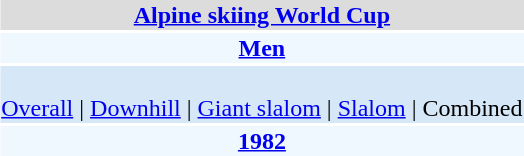<table align="right" class="toccolours" style="margin: 0 0 1em 1em;">
<tr>
<td colspan="2" align=center bgcolor=Gainsboro><strong><a href='#'>Alpine skiing World Cup</a></strong></td>
</tr>
<tr>
<td colspan="2" align=center bgcolor=AliceBlue><strong><a href='#'>Men</a></strong></td>
</tr>
<tr>
<td colspan="2" align=center bgcolor=D6E8F8><br><a href='#'>Overall</a> | 
<a href='#'>Downhill</a> | 
<a href='#'>Giant slalom</a> | 
<a href='#'>Slalom</a> | 
Combined</td>
</tr>
<tr>
<td colspan="2" align=center bgcolor=AliceBlue><strong><a href='#'>1982</a></strong></td>
</tr>
</table>
